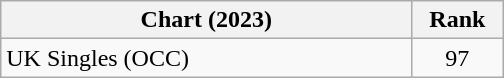<table class="wikitable sortable">
<tr>
<th style="width: 200pt;">Chart (2023)</th>
<th style="width: 40pt;">Rank</th>
</tr>
<tr>
<td>UK Singles (OCC)</td>
<td style="text-align:center;">97</td>
</tr>
</table>
